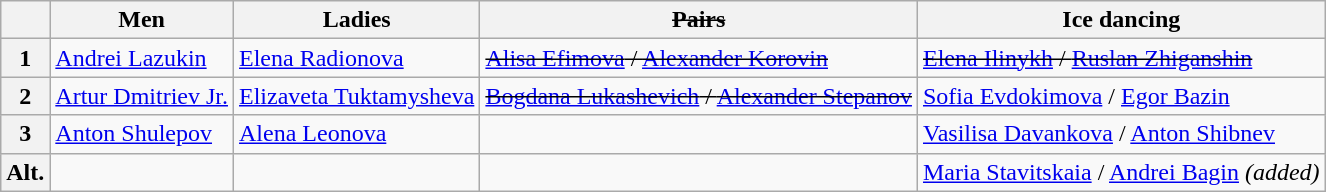<table class="wikitable">
<tr>
<th></th>
<th>Men</th>
<th>Ladies</th>
<th><s>Pairs</s></th>
<th>Ice dancing</th>
</tr>
<tr>
<th>1</th>
<td><a href='#'>Andrei Lazukin</a></td>
<td><a href='#'>Elena Radionova</a></td>
<td><s><a href='#'>Alisa Efimova</a> / <a href='#'>Alexander Korovin</a></s></td>
<td><s><a href='#'>Elena Ilinykh</a> / <a href='#'>Ruslan Zhiganshin</a></s></td>
</tr>
<tr>
<th>2</th>
<td><a href='#'>Artur Dmitriev Jr.</a></td>
<td><a href='#'>Elizaveta Tuktamysheva</a></td>
<td><s><a href='#'>Bogdana Lukashevich</a> / <a href='#'>Alexander Stepanov</a></s></td>
<td><a href='#'>Sofia Evdokimova</a> / <a href='#'>Egor Bazin</a></td>
</tr>
<tr>
<th>3</th>
<td><a href='#'>Anton Shulepov</a></td>
<td><a href='#'>Alena Leonova</a></td>
<td></td>
<td><a href='#'>Vasilisa Davankova</a> / <a href='#'>Anton Shibnev</a></td>
</tr>
<tr>
<th>Alt.</th>
<td></td>
<td></td>
<td></td>
<td><a href='#'>Maria Stavitskaia</a> / <a href='#'>Andrei Bagin</a> <em>(added)</em></td>
</tr>
</table>
